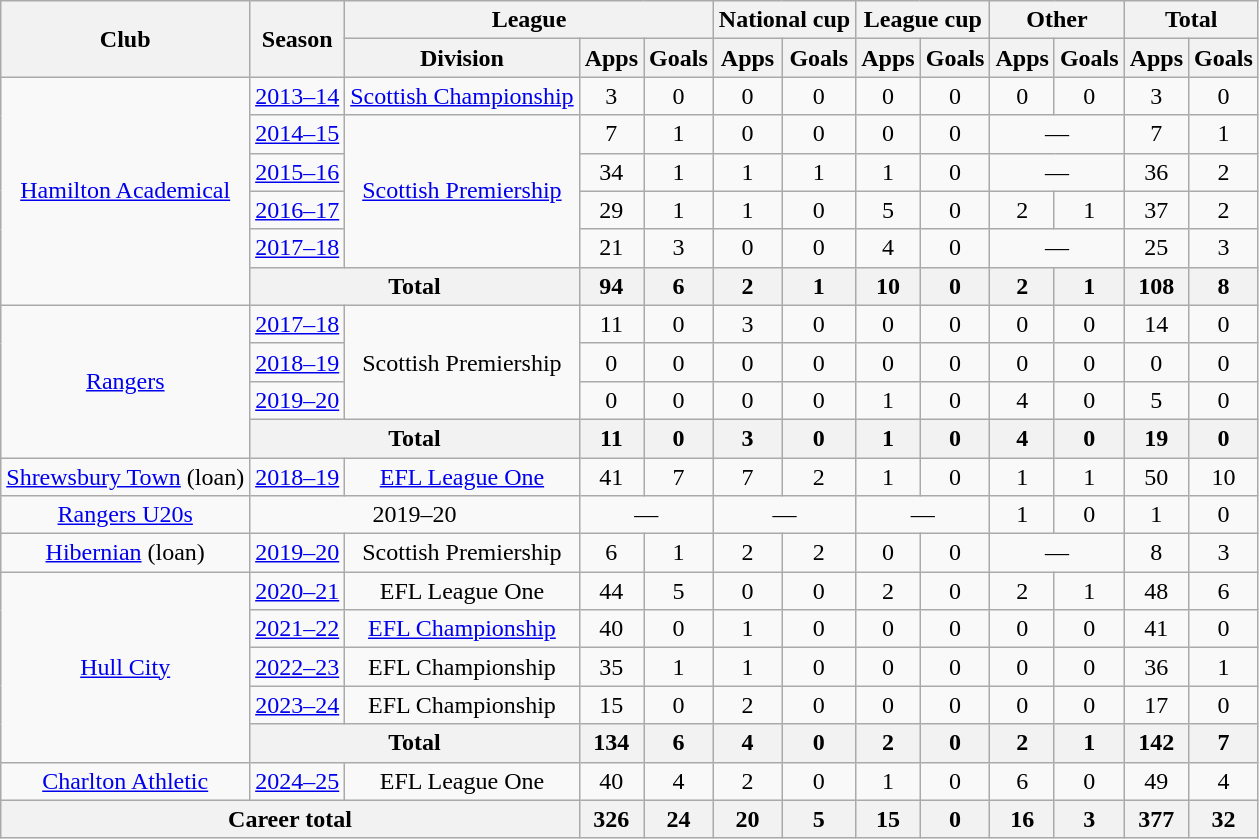<table class="wikitable" style="text-align: center;">
<tr>
<th rowspan="2">Club</th>
<th rowspan="2">Season</th>
<th colspan="3">League</th>
<th colspan="2">National cup</th>
<th colspan="2">League cup</th>
<th colspan="2">Other</th>
<th colspan="2">Total</th>
</tr>
<tr>
<th>Division</th>
<th>Apps</th>
<th>Goals</th>
<th>Apps</th>
<th>Goals</th>
<th>Apps</th>
<th>Goals</th>
<th>Apps</th>
<th>Goals</th>
<th>Apps</th>
<th>Goals</th>
</tr>
<tr>
<td rowspan="6"><a href='#'>Hamilton Academical</a></td>
<td><a href='#'>2013–14</a></td>
<td><a href='#'>Scottish Championship</a></td>
<td>3</td>
<td>0</td>
<td>0</td>
<td>0</td>
<td>0</td>
<td>0</td>
<td>0</td>
<td>0</td>
<td>3</td>
<td>0</td>
</tr>
<tr>
<td><a href='#'>2014–15</a></td>
<td rowspan="4"><a href='#'>Scottish Premiership</a></td>
<td>7</td>
<td>1</td>
<td>0</td>
<td>0</td>
<td>0</td>
<td>0</td>
<td colspan="2">—</td>
<td>7</td>
<td>1</td>
</tr>
<tr>
<td><a href='#'>2015–16</a></td>
<td>34</td>
<td>1</td>
<td>1</td>
<td>1</td>
<td>1</td>
<td>0</td>
<td colspan="2">—</td>
<td>36</td>
<td>2</td>
</tr>
<tr>
<td><a href='#'>2016–17</a></td>
<td>29</td>
<td>1</td>
<td>1</td>
<td>0</td>
<td>5</td>
<td>0</td>
<td>2</td>
<td>1</td>
<td>37</td>
<td>2</td>
</tr>
<tr>
<td><a href='#'>2017–18</a></td>
<td>21</td>
<td>3</td>
<td>0</td>
<td>0</td>
<td>4</td>
<td>0</td>
<td colspan="2">—</td>
<td>25</td>
<td>3</td>
</tr>
<tr>
<th colspan="2">Total</th>
<th>94</th>
<th>6</th>
<th>2</th>
<th>1</th>
<th>10</th>
<th>0</th>
<th>2</th>
<th>1</th>
<th>108</th>
<th>8</th>
</tr>
<tr>
<td rowspan="4"><a href='#'>Rangers</a></td>
<td><a href='#'>2017–18</a></td>
<td rowspan="3">Scottish Premiership</td>
<td>11</td>
<td>0</td>
<td>3</td>
<td>0</td>
<td>0</td>
<td>0</td>
<td>0</td>
<td>0</td>
<td>14</td>
<td>0</td>
</tr>
<tr>
<td><a href='#'>2018–19</a></td>
<td>0</td>
<td>0</td>
<td>0</td>
<td>0</td>
<td>0</td>
<td>0</td>
<td>0</td>
<td>0</td>
<td>0</td>
<td>0</td>
</tr>
<tr>
<td><a href='#'>2019–20</a></td>
<td>0</td>
<td>0</td>
<td>0</td>
<td>0</td>
<td>1</td>
<td>0</td>
<td>4</td>
<td>0</td>
<td>5</td>
<td>0</td>
</tr>
<tr>
<th colspan="2">Total</th>
<th>11</th>
<th>0</th>
<th>3</th>
<th>0</th>
<th>1</th>
<th>0</th>
<th>4</th>
<th>0</th>
<th>19</th>
<th>0</th>
</tr>
<tr>
<td><a href='#'>Shrewsbury Town</a> (loan)</td>
<td><a href='#'>2018–19</a></td>
<td><a href='#'>EFL League One</a></td>
<td>41</td>
<td>7</td>
<td>7</td>
<td>2</td>
<td>1</td>
<td>0</td>
<td>1</td>
<td>1</td>
<td>50</td>
<td>10</td>
</tr>
<tr>
<td><a href='#'>Rangers U20s</a></td>
<td colspan="2">2019–20</td>
<td colspan="2">—</td>
<td colspan="2">—</td>
<td colspan="2">—</td>
<td>1</td>
<td>0</td>
<td>1</td>
<td>0</td>
</tr>
<tr>
<td><a href='#'>Hibernian</a> (loan)</td>
<td><a href='#'>2019–20</a></td>
<td>Scottish Premiership</td>
<td>6</td>
<td>1</td>
<td>2</td>
<td>2</td>
<td>0</td>
<td>0</td>
<td colspan="2">—</td>
<td>8</td>
<td>3</td>
</tr>
<tr>
<td rowspan=5><a href='#'>Hull City</a></td>
<td><a href='#'>2020–21</a></td>
<td>EFL League One</td>
<td>44</td>
<td>5</td>
<td>0</td>
<td>0</td>
<td>2</td>
<td>0</td>
<td>2</td>
<td>1</td>
<td>48</td>
<td>6</td>
</tr>
<tr>
<td><a href='#'>2021–22</a></td>
<td><a href='#'>EFL Championship</a></td>
<td>40</td>
<td>0</td>
<td>1</td>
<td>0</td>
<td>0</td>
<td>0</td>
<td>0</td>
<td>0</td>
<td>41</td>
<td>0</td>
</tr>
<tr>
<td><a href='#'>2022–23</a></td>
<td>EFL Championship</td>
<td>35</td>
<td>1</td>
<td>1</td>
<td>0</td>
<td>0</td>
<td>0</td>
<td>0</td>
<td>0</td>
<td>36</td>
<td>1</td>
</tr>
<tr>
<td><a href='#'>2023–24</a></td>
<td>EFL Championship</td>
<td>15</td>
<td>0</td>
<td>2</td>
<td>0</td>
<td>0</td>
<td>0</td>
<td>0</td>
<td>0</td>
<td>17</td>
<td>0</td>
</tr>
<tr>
<th colspan="2">Total</th>
<th>134</th>
<th>6</th>
<th>4</th>
<th>0</th>
<th>2</th>
<th>0</th>
<th>2</th>
<th>1</th>
<th>142</th>
<th>7</th>
</tr>
<tr>
<td><a href='#'>Charlton Athletic</a></td>
<td><a href='#'>2024–25</a></td>
<td>EFL League One</td>
<td>40</td>
<td>4</td>
<td>2</td>
<td>0</td>
<td>1</td>
<td>0</td>
<td>6</td>
<td>0</td>
<td>49</td>
<td>4</td>
</tr>
<tr>
<th colspan="3">Career total</th>
<th>326</th>
<th>24</th>
<th>20</th>
<th>5</th>
<th>15</th>
<th>0</th>
<th>16</th>
<th>3</th>
<th>377</th>
<th>32</th>
</tr>
</table>
